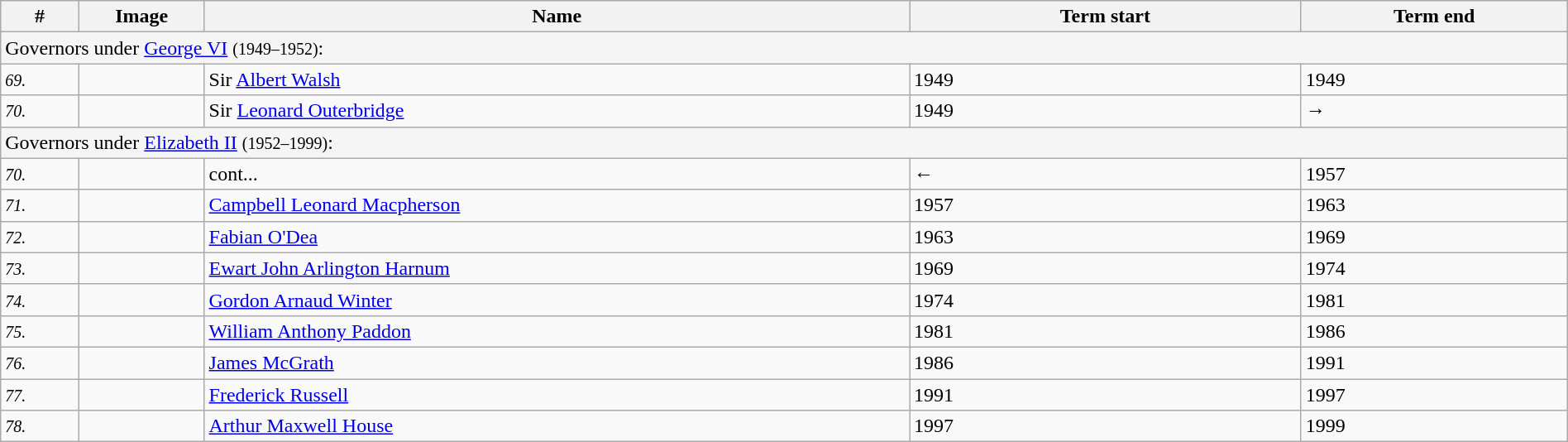<table class="wikitable" style="width:100%">
<tr>
<th width="5%">#</th>
<th width="8%">Image</th>
<th width="45%">Name</th>
<th width="25%">Term start</th>
<th width="25%">Term end</th>
</tr>
<tr bgcolor="#F5F5F5">
<td colspan="5" align="left"><span>Governors under <a href='#'>George VI</a> <small>(1949–1952)</small>:</span></td>
</tr>
<tr>
<td><small><em>69.</em></small></td>
<td></td>
<td>Sir <a href='#'>Albert Walsh</a></td>
<td>1949</td>
<td>1949</td>
</tr>
<tr>
<td><small><em>70.</em></small></td>
<td></td>
<td>Sir <a href='#'>Leonard Outerbridge</a> </td>
<td>1949</td>
<td>→</td>
</tr>
<tr bgcolor="#F5F5F5">
<td colspan="5" align="left"><span>Governors under <a href='#'>Elizabeth II</a> <small>(1952–1999)</small>:</span></td>
</tr>
<tr>
<td><small><em>70.</em></small></td>
<td></td>
<td>cont...</td>
<td>←</td>
<td>1957</td>
</tr>
<tr>
<td><small><em>71.</em></small></td>
<td></td>
<td><a href='#'>Campbell Leonard Macpherson</a></td>
<td>1957</td>
<td>1963</td>
</tr>
<tr>
<td><small><em>72.</em></small></td>
<td></td>
<td> <a href='#'>Fabian O'Dea</a> </td>
<td>1963</td>
<td>1969</td>
</tr>
<tr>
<td><small><em>73.</em></small></td>
<td></td>
<td><a href='#'>Ewart John Arlington Harnum</a> </td>
<td>1969</td>
<td>1974</td>
</tr>
<tr>
<td><small><em>74.</em></small></td>
<td></td>
<td><a href='#'>Gordon Arnaud Winter</a> </td>
<td>1974</td>
<td>1981</td>
</tr>
<tr>
<td><small><em>75.</em></small></td>
<td></td>
<td><a href='#'>William Anthony Paddon</a> </td>
<td>1981</td>
<td>1986</td>
</tr>
<tr>
<td><small><em>76.</em></small></td>
<td></td>
<td><a href='#'>James McGrath</a> </td>
<td>1986</td>
<td>1991</td>
</tr>
<tr>
<td><small><em>77.</em></small></td>
<td></td>
<td><a href='#'>Frederick Russell</a> </td>
<td>1991</td>
<td>1997</td>
</tr>
<tr>
<td><small><em>78.</em></small></td>
<td></td>
<td><a href='#'>Arthur Maxwell House</a> </td>
<td>1997</td>
<td>1999</td>
</tr>
</table>
